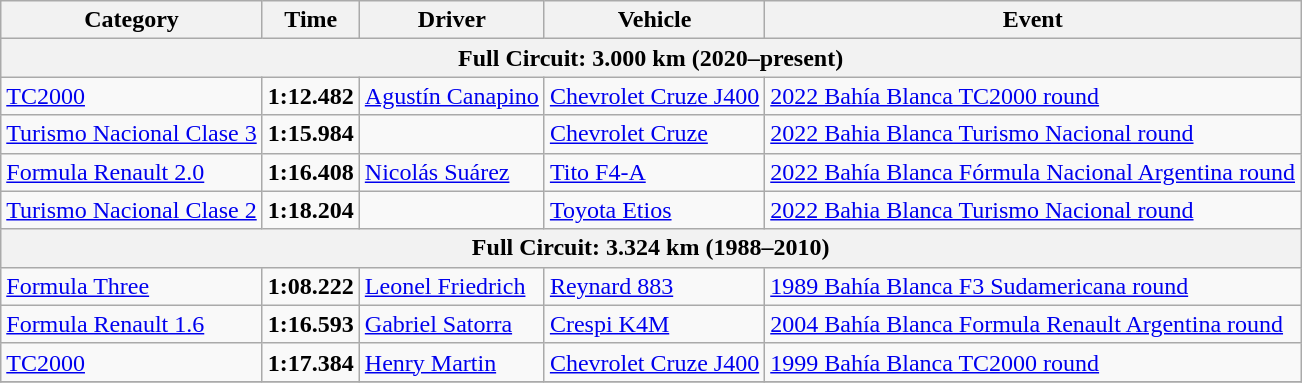<table class="wikitable">
<tr>
<th>Category</th>
<th>Time</th>
<th>Driver</th>
<th>Vehicle</th>
<th>Event</th>
</tr>
<tr>
<th colspan=5>Full Circuit: 3.000 km (2020–present)</th>
</tr>
<tr>
<td><a href='#'>TC2000</a></td>
<td><strong>1:12.482</strong></td>
<td><a href='#'>Agustín Canapino</a></td>
<td><a href='#'>Chevrolet Cruze J400</a></td>
<td><a href='#'>2022 Bahía Blanca TC2000 round</a></td>
</tr>
<tr>
<td><a href='#'>Turismo Nacional Clase 3</a></td>
<td><strong>1:15.984</strong></td>
<td></td>
<td><a href='#'>Chevrolet Cruze</a></td>
<td><a href='#'>2022 Bahia Blanca Turismo Nacional round</a></td>
</tr>
<tr>
<td><a href='#'>Formula Renault 2.0</a></td>
<td><strong>1:16.408</strong></td>
<td><a href='#'>Nicolás Suárez</a></td>
<td><a href='#'>Tito F4-A</a></td>
<td><a href='#'>2022 Bahía Blanca Fórmula Nacional Argentina round</a></td>
</tr>
<tr>
<td><a href='#'>Turismo Nacional Clase 2</a></td>
<td><strong>1:18.204</strong></td>
<td></td>
<td><a href='#'>Toyota Etios</a></td>
<td><a href='#'>2022 Bahia Blanca Turismo Nacional round</a></td>
</tr>
<tr>
<th colspan=5>Full Circuit: 3.324 km (1988–2010)</th>
</tr>
<tr>
<td><a href='#'>Formula Three</a></td>
<td><strong>1:08.222</strong></td>
<td><a href='#'>Leonel Friedrich</a></td>
<td><a href='#'>Reynard 883</a></td>
<td><a href='#'>1989 Bahía Blanca F3 Sudamericana round</a></td>
</tr>
<tr>
<td><a href='#'>Formula Renault 1.6</a></td>
<td><strong>1:16.593</strong></td>
<td><a href='#'>Gabriel Satorra</a></td>
<td><a href='#'>Crespi K4M</a></td>
<td><a href='#'>2004 Bahía Blanca Formula Renault Argentina round</a></td>
</tr>
<tr>
<td><a href='#'>TC2000</a></td>
<td><strong>1:17.384</strong></td>
<td><a href='#'>Henry Martin</a></td>
<td><a href='#'>Chevrolet Cruze J400</a></td>
<td><a href='#'>1999 Bahía Blanca TC2000 round</a></td>
</tr>
<tr>
</tr>
</table>
